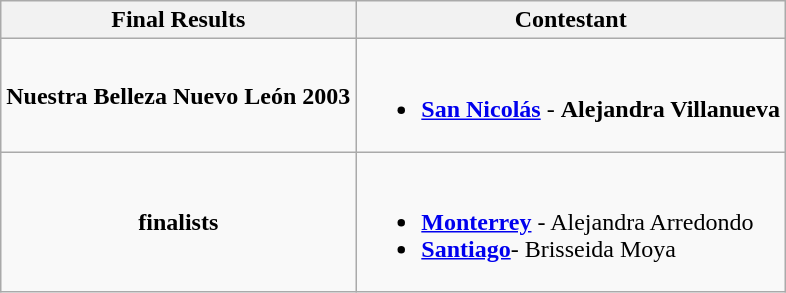<table class="wikitable">
<tr>
<th>Final Results</th>
<th>Contestant</th>
</tr>
<tr>
<td align="center"><strong>Nuestra Belleza Nuevo León 2003</strong></td>
<td><br><ul><li><strong><a href='#'>San Nicolás</a></strong> - <strong>Alejandra Villanueva</strong></li></ul></td>
</tr>
<tr>
<td align="center"><strong>finalists</strong></td>
<td><br><ul><li><strong><a href='#'>Monterrey</a></strong> - Alejandra Arredondo</li><li><strong><a href='#'>Santiago</a></strong>- Brisseida Moya</li></ul></td>
</tr>
</table>
